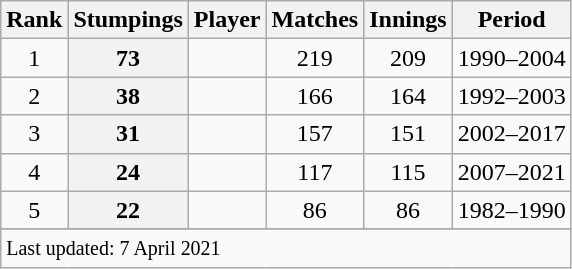<table class="wikitable plainrowheaders sortable">
<tr>
<th scope=col>Rank</th>
<th scope=col>Stumpings</th>
<th scope=col>Player</th>
<th scope=col>Matches</th>
<th scope=col>Innings</th>
<th scope=col>Period</th>
</tr>
<tr>
<td align=center>1</td>
<th scope=row style=text-align:center;>73</th>
<td></td>
<td align=center>219</td>
<td align=center>209</td>
<td>1990–2004</td>
</tr>
<tr>
<td align=center>2</td>
<th scope=row style=text-align:center;>38</th>
<td></td>
<td align=center>166</td>
<td align=center>164</td>
<td>1992–2003</td>
</tr>
<tr>
<td align=center>3</td>
<th scope=row style=text-align:center;>31</th>
<td></td>
<td align=center>157</td>
<td align=center>151</td>
<td>2002–2017</td>
</tr>
<tr>
<td align=center>4</td>
<th scope=row style=text-align:center;>24</th>
<td></td>
<td align=center>117</td>
<td align=center>115</td>
<td>2007–2021</td>
</tr>
<tr>
<td align=center>5</td>
<th scope=row style=text-align:center;>22</th>
<td></td>
<td align=center>86</td>
<td align=center>86</td>
<td>1982–1990</td>
</tr>
<tr>
</tr>
<tr class=sortbottom>
<td colspan=6><small>Last updated: 7 April 2021</small></td>
</tr>
</table>
